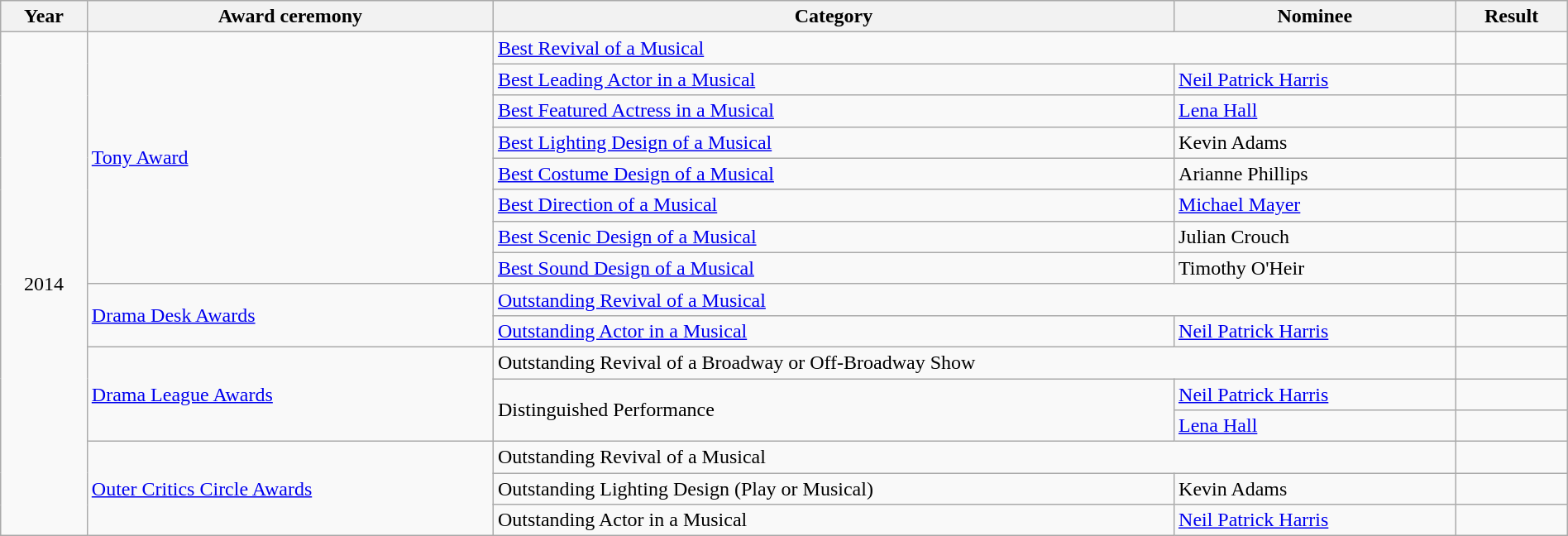<table class=wikitable width=100%>
<tr>
<th scope=col>Year</th>
<th scope=col>Award ceremony</th>
<th scope=col>Category</th>
<th scope=col>Nominee</th>
<th scope=col>Result</th>
</tr>
<tr>
<td rowspan="16" align="center">2014</td>
<td rowspan="8"><a href='#'>Tony Award</a></td>
<td colspan="2"><a href='#'>Best Revival of a Musical</a></td>
<td></td>
</tr>
<tr>
<td><a href='#'>Best Leading Actor in a Musical</a></td>
<td><a href='#'>Neil Patrick Harris</a></td>
<td></td>
</tr>
<tr>
<td><a href='#'>Best Featured Actress in a Musical</a></td>
<td><a href='#'>Lena Hall</a></td>
<td></td>
</tr>
<tr>
<td><a href='#'>Best Lighting Design of a Musical</a></td>
<td>Kevin Adams</td>
<td></td>
</tr>
<tr>
<td><a href='#'>Best Costume Design of a Musical</a></td>
<td>Arianne Phillips</td>
<td></td>
</tr>
<tr>
<td><a href='#'>Best Direction of a Musical</a></td>
<td><a href='#'>Michael Mayer</a></td>
<td></td>
</tr>
<tr>
<td><a href='#'>Best Scenic Design of a Musical</a></td>
<td>Julian Crouch</td>
<td></td>
</tr>
<tr>
<td><a href='#'>Best Sound Design of a Musical</a></td>
<td>Timothy O'Heir</td>
<td></td>
</tr>
<tr>
<td rowspan="2"><a href='#'>Drama Desk Awards</a></td>
<td colspan="2"><a href='#'>Outstanding Revival of a Musical</a></td>
<td></td>
</tr>
<tr>
<td><a href='#'>Outstanding Actor in a Musical</a></td>
<td><a href='#'>Neil Patrick Harris</a></td>
<td></td>
</tr>
<tr>
<td rowspan="3"><a href='#'>Drama League Awards</a></td>
<td colspan="2">Outstanding Revival of a Broadway or Off-Broadway Show</td>
<td></td>
</tr>
<tr>
<td rowspan="2">Distinguished Performance</td>
<td><a href='#'>Neil Patrick Harris</a></td>
<td></td>
</tr>
<tr>
<td><a href='#'>Lena Hall</a></td>
<td></td>
</tr>
<tr>
<td rowspan="3"><a href='#'>Outer Critics Circle Awards</a></td>
<td colspan="2">Outstanding Revival of a Musical</td>
<td></td>
</tr>
<tr>
<td>Outstanding Lighting Design (Play or Musical)</td>
<td>Kevin Adams</td>
<td></td>
</tr>
<tr>
<td>Outstanding Actor in a Musical</td>
<td><a href='#'>Neil Patrick Harris</a></td>
<td></td>
</tr>
</table>
